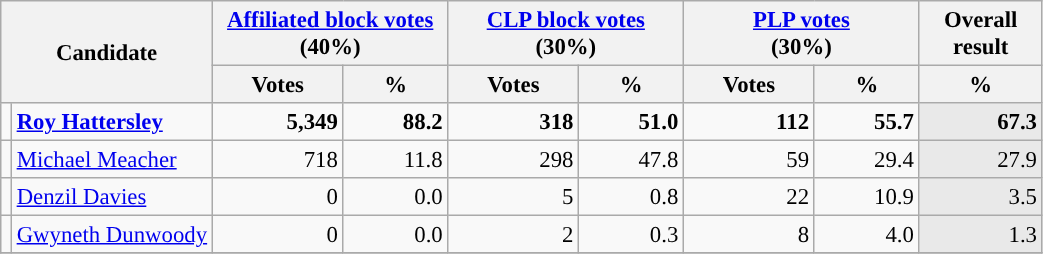<table class=wikitable style="font-size:95%;">
<tr>
<th colspan="2" scope="col" rowspan="2" width="125">Candidate</th>
<th scope="col" colspan="2" width="150"><a href='#'>Affiliated block votes</a> <br> (40%)</th>
<th scope="col" colspan="2" width="150"><a href='#'>CLP block votes</a> <br> (30%)</th>
<th scope="col" colspan="2" width="150"><a href='#'>PLP votes</a> <br> (30%)</th>
<th scope="col" colspan="2" width="75">Overall result</th>
</tr>
<tr>
<th>Votes</th>
<th>%</th>
<th>Votes</th>
<th>%</th>
<th>Votes</th>
<th>%</th>
<th>%</th>
</tr>
<tr align="right">
<td style="background-color: "></td>
<td scope="row" align="left"><strong><a href='#'>Roy Hattersley</a></strong> </td>
<td><strong>5,349</strong></td>
<td><strong>88.2</strong></td>
<td><strong>318</strong></td>
<td><strong>51.0</strong></td>
<td><strong>112</strong></td>
<td><strong>55.7</strong></td>
<td style="background:#e9e9e9;"><strong>67.3</strong></td>
</tr>
<tr align="right">
<td style="background-color: "></td>
<td scope="row" align="left"><a href='#'>Michael Meacher</a></td>
<td>718</td>
<td>11.8</td>
<td>298</td>
<td>47.8</td>
<td>59</td>
<td>29.4</td>
<td style="background:#e9e9e9;">27.9</td>
</tr>
<tr align="right">
<td style="background-color: "></td>
<td scope="row" align="left"><a href='#'>Denzil Davies</a></td>
<td>0</td>
<td>0.0</td>
<td>5</td>
<td>0.8</td>
<td>22</td>
<td>10.9</td>
<td style="background:#e9e9e9;">3.5</td>
</tr>
<tr align="right">
<td style="background-color: "></td>
<td scope="row" align="left"><a href='#'>Gwyneth Dunwoody</a></td>
<td>0</td>
<td>0.0</td>
<td>2</td>
<td>0.3</td>
<td>8</td>
<td>4.0</td>
<td style="background:#e9e9e9;">1.3</td>
</tr>
<tr>
</tr>
</table>
